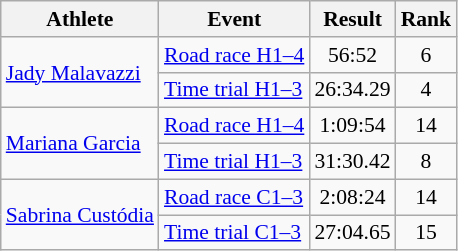<table class=wikitable style="font-size:90%">
<tr>
<th>Athlete</th>
<th>Event</th>
<th>Result</th>
<th>Rank</th>
</tr>
<tr align=center>
<td align=left rowspan=2><a href='#'>Jady Malavazzi</a></td>
<td align=left><a href='#'>Road race H1–4</a></td>
<td>56:52</td>
<td>6</td>
</tr>
<tr align=center>
<td align=left><a href='#'>Time trial H1–3</a></td>
<td>26:34.29</td>
<td>4</td>
</tr>
<tr align=center>
<td align=left rowspan=2><a href='#'>Mariana Garcia</a></td>
<td align=left><a href='#'>Road race H1–4</a></td>
<td>1:09:54</td>
<td>14</td>
</tr>
<tr align=center>
<td align=left><a href='#'>Time trial H1–3</a></td>
<td>31:30.42</td>
<td>8</td>
</tr>
<tr align=center>
<td align=left rowspan=2><a href='#'>Sabrina Custódia</a></td>
<td align=left><a href='#'>Road race C1–3</a></td>
<td>2:08:24</td>
<td>14</td>
</tr>
<tr align=center>
<td align=left><a href='#'>Time trial C1–3</a></td>
<td>27:04.65</td>
<td>15</td>
</tr>
</table>
